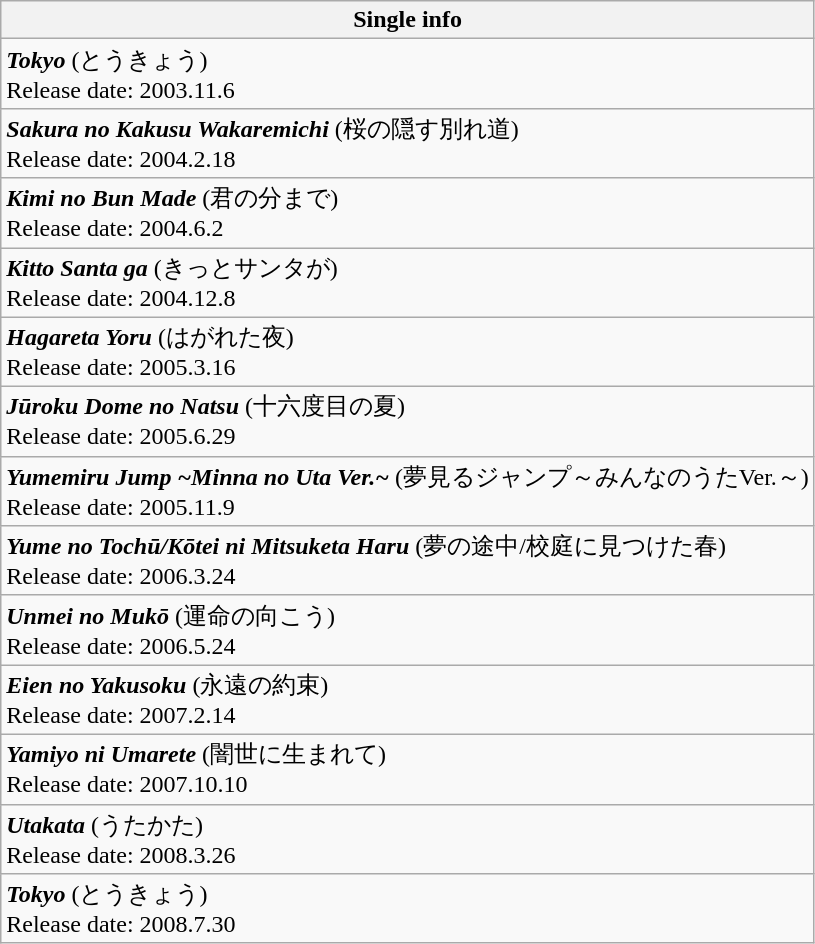<table class="wikitable">
<tr>
<th>Single info</th>
</tr>
<tr>
<td><strong><em>Tokyo</em></strong> (とうきょう)<br>Release date: 2003.11.6</td>
</tr>
<tr>
<td><strong><em>Sakura no Kakusu Wakaremichi</em></strong> (桜の隠す別れ道)<br>Release date: 2004.2.18</td>
</tr>
<tr>
<td><strong><em>Kimi no Bun Made</em></strong> (君の分まで)<br>Release date: 2004.6.2</td>
</tr>
<tr>
<td><strong><em>Kitto Santa ga</em></strong> (きっとサンタが)<br>Release date: 2004.12.8</td>
</tr>
<tr>
<td><strong><em>Hagareta Yoru</em></strong> (はがれた夜)<br>Release date: 2005.3.16</td>
</tr>
<tr>
<td><strong><em>Jūroku Dome no Natsu</em></strong> (十六度目の夏)<br>Release date: 2005.6.29</td>
</tr>
<tr>
<td><strong><em>Yumemiru Jump ~Minna no Uta Ver.~</em></strong> (夢見るジャンプ～みんなのうたVer.～)<br>Release date: 2005.11.9</td>
</tr>
<tr>
<td><strong><em>Yume no Tochū/Kōtei ni Mitsuketa Haru</em></strong> (夢の途中/校庭に見つけた春)<br>Release date: 2006.3.24</td>
</tr>
<tr>
<td><strong><em>Unmei no Mukō</em></strong> (運命の向こう)<br>Release date: 2006.5.24</td>
</tr>
<tr>
<td><strong><em>Eien no Yakusoku</em></strong> (永遠の約束)<br>Release date: 2007.2.14</td>
</tr>
<tr>
<td><strong><em>Yamiyo ni Umarete</em></strong> (闇世に生まれて)<br>Release date: 2007.10.10</td>
</tr>
<tr>
<td><strong><em>Utakata</em></strong> (うたかた)<br>Release date: 2008.3.26</td>
</tr>
<tr>
<td><strong><em>Tokyo</em></strong> (とうきょう)<br>Release date: 2008.7.30</td>
</tr>
</table>
